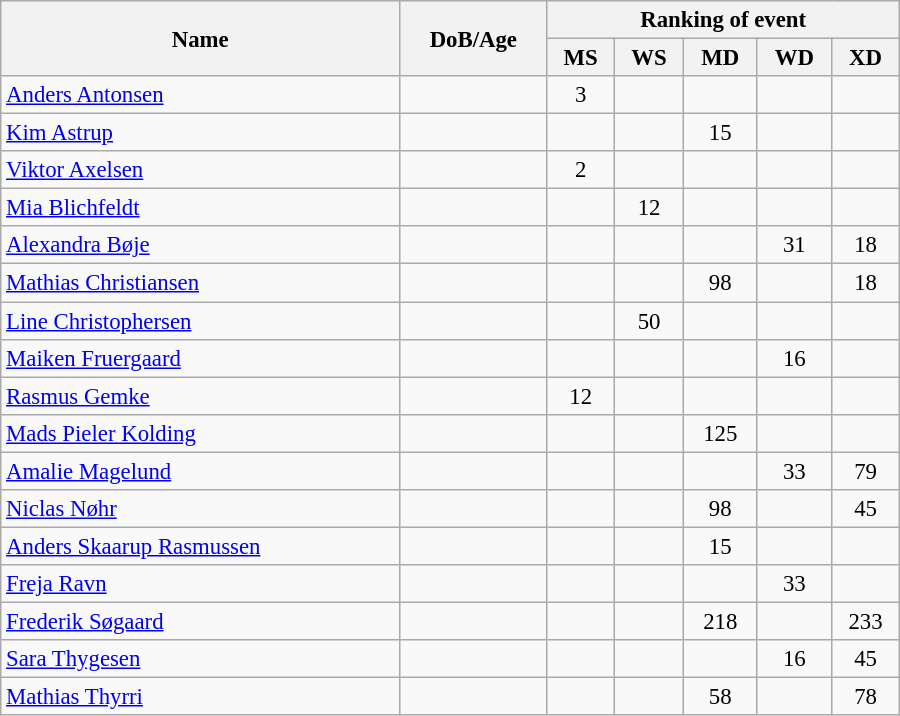<table class="wikitable"  style="width:600px; font-size:95%; text-align:center">
<tr>
<th align="left" rowspan="2">Name</th>
<th align="left" rowspan="2">DoB/Age</th>
<th align="center" colspan="5">Ranking of event</th>
</tr>
<tr>
<th align="left">MS</th>
<th align="left">WS</th>
<th align="left">MD</th>
<th align="left">WD</th>
<th align="left">XD</th>
</tr>
<tr>
<td align="left"><a href='#'>Anders Antonsen</a></td>
<td align="left"></td>
<td>3</td>
<td></td>
<td></td>
<td></td>
<td></td>
</tr>
<tr>
<td align="left"><a href='#'>Kim Astrup</a></td>
<td align="left"></td>
<td></td>
<td></td>
<td>15</td>
<td></td>
<td></td>
</tr>
<tr>
<td align="left"><a href='#'>Viktor Axelsen</a></td>
<td align="left"></td>
<td>2</td>
<td></td>
<td></td>
<td></td>
<td></td>
</tr>
<tr>
<td align="left"><a href='#'>Mia Blichfeldt</a></td>
<td align="left"></td>
<td></td>
<td>12</td>
<td></td>
<td></td>
<td></td>
</tr>
<tr>
<td align="left"><a href='#'>Alexandra Bøje</a></td>
<td align="left"></td>
<td></td>
<td></td>
<td></td>
<td>31</td>
<td>18</td>
</tr>
<tr>
<td align="left"><a href='#'>Mathias Christiansen</a></td>
<td align="left"></td>
<td></td>
<td></td>
<td>98</td>
<td></td>
<td>18</td>
</tr>
<tr>
<td align="left"><a href='#'>Line Christophersen</a></td>
<td align="left"></td>
<td></td>
<td>50</td>
<td></td>
<td></td>
<td></td>
</tr>
<tr>
<td align="left"><a href='#'>Maiken Fruergaard</a></td>
<td align="left"></td>
<td></td>
<td></td>
<td></td>
<td>16</td>
<td></td>
</tr>
<tr>
<td align="left"><a href='#'>Rasmus Gemke</a></td>
<td align="left"></td>
<td>12</td>
<td></td>
<td></td>
<td></td>
<td></td>
</tr>
<tr>
<td align="left"><a href='#'>Mads Pieler Kolding</a></td>
<td align="left"></td>
<td></td>
<td></td>
<td>125</td>
<td></td>
<td></td>
</tr>
<tr>
<td align="left"><a href='#'>Amalie Magelund</a></td>
<td align="left"></td>
<td></td>
<td></td>
<td></td>
<td>33</td>
<td>79</td>
</tr>
<tr>
<td align="left"><a href='#'>Niclas Nøhr</a></td>
<td align="left"></td>
<td></td>
<td></td>
<td>98</td>
<td></td>
<td>45</td>
</tr>
<tr>
<td align="left"><a href='#'>Anders Skaarup Rasmussen</a></td>
<td align="left"></td>
<td></td>
<td></td>
<td>15</td>
<td></td>
<td></td>
</tr>
<tr>
<td align="left"><a href='#'>Freja Ravn</a></td>
<td align="left"></td>
<td></td>
<td></td>
<td></td>
<td>33</td>
<td></td>
</tr>
<tr>
<td align="left"><a href='#'>Frederik Søgaard</a></td>
<td align="left"></td>
<td></td>
<td></td>
<td>218</td>
<td></td>
<td>233</td>
</tr>
<tr>
<td align="left"><a href='#'>Sara Thygesen</a></td>
<td align="left"></td>
<td></td>
<td></td>
<td></td>
<td>16</td>
<td>45</td>
</tr>
<tr>
<td align="left"><a href='#'>Mathias Thyrri</a></td>
<td align="left"></td>
<td></td>
<td></td>
<td>58</td>
<td></td>
<td>78</td>
</tr>
</table>
